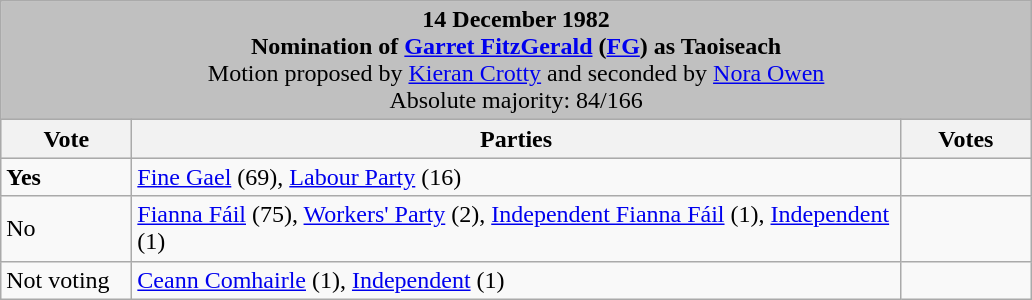<table class="wikitable">
<tr>
<td colspan="3" bgcolor="#C0C0C0" align="center"><strong>14 December 1982<br>Nomination of <a href='#'>Garret FitzGerald</a> (<a href='#'>FG</a>) as Taoiseach</strong><br>Motion proposed by <a href='#'>Kieran Crotty</a> and seconded by <a href='#'>Nora Owen</a><br>Absolute majority: 84/166</td>
</tr>
<tr bgcolor="#D8D8D8">
<th width=80px>Vote</th>
<th width=505px>Parties</th>
<th width=80px>Votes</th>
</tr>
<tr>
<td> <strong>Yes</strong></td>
<td><a href='#'>Fine Gael</a> (69), <a href='#'>Labour Party</a> (16)</td>
<td></td>
</tr>
<tr>
<td>No</td>
<td><a href='#'>Fianna Fáil</a> (75), <a href='#'>Workers' Party</a> (2), <a href='#'>Independent Fianna Fáil</a> (1), <a href='#'>Independent</a> (1)</td>
<td></td>
</tr>
<tr>
<td>Not voting</td>
<td><a href='#'>Ceann Comhairle</a> (1), <a href='#'>Independent</a> (1)</td>
<td></td>
</tr>
</table>
